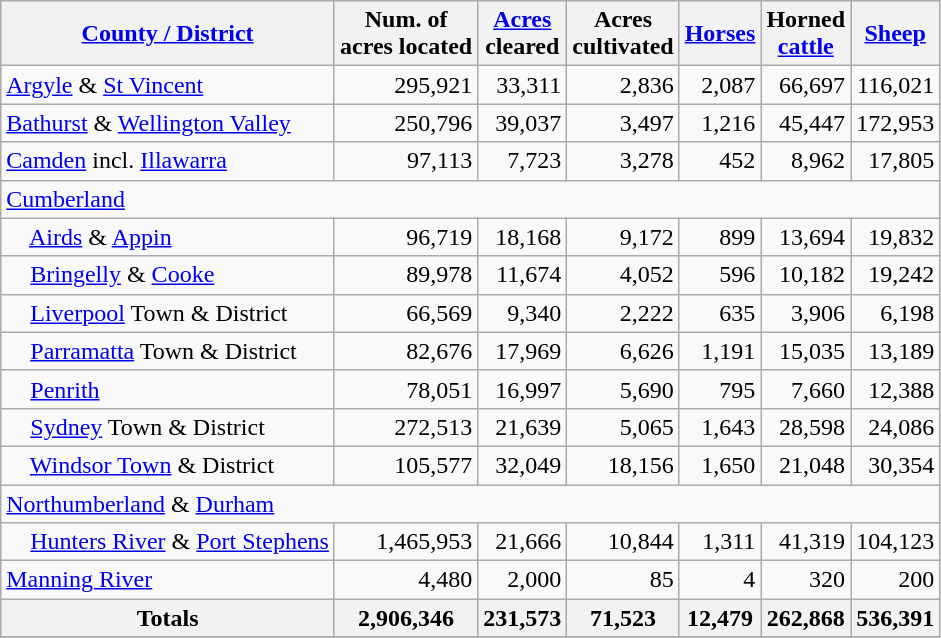<table class="wikitable" style="text-align:right">
<tr>
<th><a href='#'>County / District</a></th>
<th>Num. of <br>acres located</th>
<th><a href='#'>Acres</a> <br>cleared</th>
<th>Acres <br>cultivated</th>
<th><a href='#'>Horses</a></th>
<th>Horned <br><a href='#'>cattle</a></th>
<th><a href='#'>Sheep</a></th>
</tr>
<tr>
<td align=left><a href='#'>Argyle</a> & <a href='#'>St Vincent</a></td>
<td>295,921</td>
<td>33,311</td>
<td>2,836</td>
<td>2,087</td>
<td>66,697</td>
<td>116,021</td>
</tr>
<tr>
<td align=left><a href='#'>Bathurst</a> & <a href='#'>Wellington Valley</a></td>
<td>250,796</td>
<td>39,037</td>
<td>3,497</td>
<td>1,216</td>
<td>45,447</td>
<td>172,953</td>
</tr>
<tr>
<td align=left><a href='#'>Camden</a> incl. <a href='#'>Illawarra</a></td>
<td>97,113</td>
<td>7,723</td>
<td>3,278</td>
<td>452</td>
<td>8,962</td>
<td>17,805</td>
</tr>
<tr>
<td colspan="7" style="text-align:left;"><a href='#'>Cumberland</a></td>
</tr>
<tr>
<td align=left>    <a href='#'>Airds</a> & <a href='#'>Appin</a></td>
<td>96,719</td>
<td>18,168</td>
<td>9,172</td>
<td>899</td>
<td>13,694</td>
<td>19,832</td>
</tr>
<tr>
<td align=left>    <a href='#'>Bringelly</a> & <a href='#'>Cooke</a></td>
<td>89,978</td>
<td>11,674</td>
<td>4,052</td>
<td>596</td>
<td>10,182</td>
<td>19,242</td>
</tr>
<tr>
<td align=left>    <a href='#'>Liverpool</a> Town & District</td>
<td>66,569</td>
<td>9,340</td>
<td>2,222</td>
<td>635</td>
<td>3,906</td>
<td>6,198</td>
</tr>
<tr>
<td align=left>    <a href='#'>Parramatta</a> Town & District</td>
<td>82,676</td>
<td>17,969</td>
<td>6,626</td>
<td>1,191</td>
<td>15,035</td>
<td>13,189</td>
</tr>
<tr>
<td align=left>    <a href='#'>Penrith</a></td>
<td>78,051</td>
<td>16,997</td>
<td>5,690</td>
<td>795</td>
<td>7,660</td>
<td>12,388</td>
</tr>
<tr>
<td align=left>    <a href='#'>Sydney</a> Town & District</td>
<td>272,513</td>
<td>21,639</td>
<td>5,065</td>
<td>1,643</td>
<td>28,598</td>
<td>24,086</td>
</tr>
<tr>
<td align=left>    <a href='#'>Windsor Town</a> & District</td>
<td>105,577</td>
<td>32,049</td>
<td>18,156</td>
<td>1,650</td>
<td>21,048</td>
<td>30,354</td>
</tr>
<tr>
<td colspan="7" style="text-align:left;"><a href='#'>Northumberland</a> & <a href='#'>Durham</a></td>
</tr>
<tr>
<td align=left>    <a href='#'>Hunters River</a> & <a href='#'>Port Stephens</a></td>
<td>1,465,953</td>
<td>21,666</td>
<td>10,844</td>
<td>1,311</td>
<td>41,319</td>
<td>104,123</td>
</tr>
<tr>
<td align=left><a href='#'>Manning River</a></td>
<td>4,480</td>
<td>2,000</td>
<td>85</td>
<td>4</td>
<td>320</td>
<td>200</td>
</tr>
<tr>
<th>Totals</th>
<th>2,906,346</th>
<th>231,573</th>
<th>71,523</th>
<th>12,479</th>
<th>262,868</th>
<th>536,391</th>
</tr>
<tr>
</tr>
</table>
